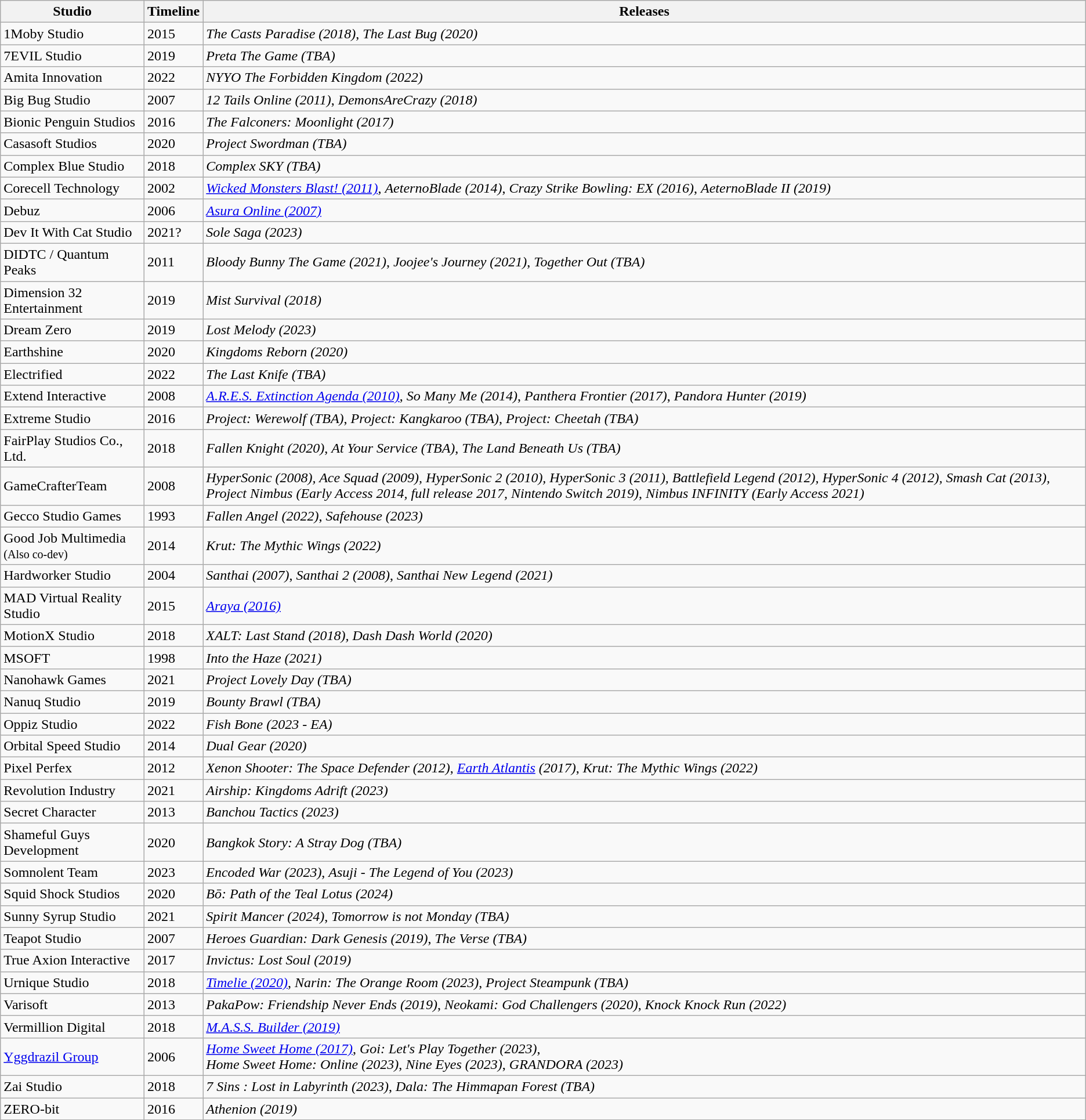<table class="wikitable sortable mw-collapsible">
<tr>
<th>Studio</th>
<th>Timeline</th>
<th>Releases</th>
</tr>
<tr>
<td>1Moby Studio</td>
<td>2015</td>
<td><em>The Casts Paradise (2018)</em>, <em>The Last Bug (2020)</em></td>
</tr>
<tr>
<td>7EVIL Studio</td>
<td>2019</td>
<td><em>Preta The Game (TBA)</em></td>
</tr>
<tr>
<td>Amita Innovation</td>
<td>2022</td>
<td><em>NYYO The Forbidden Kingdom (2022)</em></td>
</tr>
<tr>
<td>Big Bug Studio</td>
<td>2007</td>
<td><em>12 Tails Online (2011)</em>, <em>DemonsAreCrazy (2018)</em></td>
</tr>
<tr>
<td>Bionic Penguin Studios</td>
<td>2016</td>
<td><em>The Falconers: Moonlight (2017)</em></td>
</tr>
<tr>
<td>Casasoft Studios</td>
<td>2020</td>
<td><em>Project Swordman (TBA)</em></td>
</tr>
<tr>
<td>Complex Blue Studio</td>
<td>2018</td>
<td><em>Complex SKY (TBA)</em></td>
</tr>
<tr>
<td>Corecell Technology</td>
<td>2002</td>
<td><em><a href='#'>Wicked Monsters Blast! (2011)</a></em>, <em>AeternoBlade (2014)</em>, <em>Crazy Strike Bowling: EX (2016)</em>, <em>AeternoBlade II (2019)</em></td>
</tr>
<tr>
<td>Debuz</td>
<td>2006</td>
<td><em><a href='#'>Asura Online (2007)</a></em></td>
</tr>
<tr>
<td>Dev It With Cat Studio</td>
<td>2021?</td>
<td><em>Sole Saga (2023)</em></td>
</tr>
<tr>
<td>DIDTC / Quantum Peaks</td>
<td>2011</td>
<td><em>Bloody Bunny The Game (2021)</em>, <em>Joojee's Journey (2021)</em>, <em>Together Out (TBA)</em></td>
</tr>
<tr>
<td>Dimension 32 Entertainment</td>
<td>2019</td>
<td><em>Mist Survival (2018)</em></td>
</tr>
<tr>
<td>Dream Zero</td>
<td>2019</td>
<td><em>Lost Melody (2023)</em></td>
</tr>
<tr>
<td>Earthshine</td>
<td>2020</td>
<td><em>Kingdoms Reborn (2020)</em></td>
</tr>
<tr>
<td>Electrified</td>
<td>2022</td>
<td><em>The Last Knife (TBA)</em></td>
</tr>
<tr>
<td>Extend Interactive</td>
<td>2008</td>
<td><em><a href='#'>A.R.E.S. Extinction Agenda (2010)</a></em>, <em>So Many Me (2014)</em>, <em>Panthera Frontier (2017)</em>, <em>Pandora Hunter (2019)</em></td>
</tr>
<tr>
<td>Extreme Studio</td>
<td>2016</td>
<td><em>Project: Werewolf (TBA)</em>, <em>Project: Kangkaroo (TBA)</em>, <em>Project: Cheetah (TBA)</em></td>
</tr>
<tr>
<td>FairPlay Studios Co., Ltd.</td>
<td>2018</td>
<td><em>Fallen Knight (2020)</em>, <em>At Your Service (TBA)</em>, <em>The Land Beneath Us (TBA)</em></td>
</tr>
<tr>
<td>GameCrafterTeam</td>
<td>2008</td>
<td><em>HyperSonic (2008), Ace Squad (2009), HyperSonic 2 (2010), HyperSonic 3 (2011), Battlefield Legend (2012), HyperSonic 4 (2012), Smash Cat (2013), Project Nimbus (Early Access 2014, full release 2017, Nintendo Switch 2019)</em>, <em>Nimbus INFINITY (Early Access 2021)</em></td>
</tr>
<tr>
<td>Gecco Studio Games</td>
<td>1993</td>
<td><em>Fallen Angel (2022)</em>, <em>Safehouse (2023)</em></td>
</tr>
<tr>
<td>Good Job Multimedia<br><small>(Also co-dev)</small></td>
<td>2014</td>
<td><em>Krut: The Mythic Wings (2022)</em></td>
</tr>
<tr>
<td>Hardworker Studio</td>
<td>2004</td>
<td><em>Santhai (2007)</em>, <em>Santhai 2 (2008)</em>, <em>Santhai New Legend (2021)</em></td>
</tr>
<tr>
<td>MAD Virtual Reality Studio</td>
<td>2015</td>
<td><em><a href='#'>Araya (2016)</a></em></td>
</tr>
<tr>
<td>MotionX Studio</td>
<td>2018</td>
<td><em>XALT: Last Stand (2018),</em> <em>Dash Dash World (2020)</em></td>
</tr>
<tr>
<td>MSOFT</td>
<td>1998</td>
<td><em>Into the Haze (2021)</em></td>
</tr>
<tr>
<td>Nanohawk Games</td>
<td>2021</td>
<td><em>Project Lovely Day (TBA)</em></td>
</tr>
<tr>
<td>Nanuq Studio</td>
<td>2019</td>
<td><em>Bounty Brawl (TBA)</em></td>
</tr>
<tr>
<td>Oppiz Studio</td>
<td>2022</td>
<td><em>Fish Bone (2023 - EA)</em></td>
</tr>
<tr>
<td>Orbital Speed Studio</td>
<td>2014</td>
<td><em>Dual Gear (2020)</em></td>
</tr>
<tr>
<td>Pixel Perfex</td>
<td>2012</td>
<td><em> Xenon Shooter: The Space Defender (2012)</em>, <em><a href='#'>Earth Atlantis</a> (2017)</em>, <em>Krut: The Mythic Wings (2022)</em></td>
</tr>
<tr>
<td>Revolution Industry</td>
<td>2021</td>
<td><em>Airship: Kingdoms Adrift (2023)</em></td>
</tr>
<tr>
<td>Secret Character</td>
<td>2013</td>
<td><em>Banchou Tactics (2023)</em></td>
</tr>
<tr>
<td>Shameful Guys Development</td>
<td>2020</td>
<td><em>Bangkok Story: A Stray Dog (TBA)</em></td>
</tr>
<tr>
<td>Somnolent Team</td>
<td>2023</td>
<td><em>Encoded War (2023)</em>, <em>Asuji - The Legend of You (2023)</em></td>
</tr>
<tr>
<td>Squid Shock Studios</td>
<td>2020</td>
<td><em>Bō: Path of the Teal Lotus (2024)</em></td>
</tr>
<tr>
<td>Sunny Syrup Studio</td>
<td>2021</td>
<td><em>Spirit Mancer (2024)</em>, <em>Tomorrow is not Monday (TBA)</em></td>
</tr>
<tr>
<td>Teapot Studio</td>
<td>2007</td>
<td><em>Heroes Guardian: Dark Genesis (2019)</em>, <em>The Verse (TBA)</em></td>
</tr>
<tr>
<td>True Axion Interactive</td>
<td>2017</td>
<td><em>Invictus: Lost Soul (2019)</em></td>
</tr>
<tr>
<td>Urnique Studio</td>
<td>2018</td>
<td><em><a href='#'>Timelie (2020)</a></em>, <em>Narin: The Orange Room (2023)</em>, <em>Project Steampunk (TBA)</em></td>
</tr>
<tr>
<td>Varisoft</td>
<td>2013</td>
<td><em>PakaPow: Friendship Never Ends (2019)</em>, <em>Neokami: God Challengers (2020)</em>, <em>Knock Knock Run (2022)</em></td>
</tr>
<tr>
<td>Vermillion Digital</td>
<td>2018</td>
<td><em><a href='#'>M.A.S.S. Builder (2019)</a></em></td>
</tr>
<tr>
<td><a href='#'>Yggdrazil Group</a></td>
<td>2006</td>
<td><em><a href='#'>Home Sweet Home (2017)</a></em>, <em>Goi: Let's Play Together (2023)</em>,<br><em>Home Sweet Home: Online (2023)</em>, <em>Nine Eyes (2023)</em>, <em>GRANDORA (2023)</em></td>
</tr>
<tr>
<td>Zai Studio</td>
<td>2018</td>
<td><em>7 Sins : Lost in Labyrinth (2023)</em>, <em>Dala: The Himmapan Forest (TBA)</em></td>
</tr>
<tr>
<td>ZERO-bit</td>
<td>2016</td>
<td><em>Athenion (2019)</em></td>
</tr>
</table>
